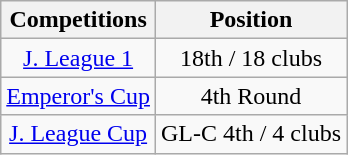<table class="wikitable" style="text-align:center;">
<tr>
<th>Competitions</th>
<th>Position</th>
</tr>
<tr>
<td><a href='#'>J. League 1</a></td>
<td>18th / 18 clubs</td>
</tr>
<tr>
<td><a href='#'>Emperor's Cup</a></td>
<td>4th Round</td>
</tr>
<tr>
<td><a href='#'>J. League Cup</a></td>
<td>GL-C 4th / 4 clubs</td>
</tr>
</table>
